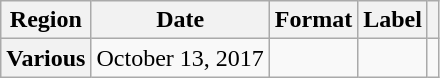<table class="wikitable plainrowheaders">
<tr>
<th scope="col">Region</th>
<th scope="col">Date</th>
<th scope="col">Format</th>
<th scope="col">Label</th>
<th scope="col"></th>
</tr>
<tr>
<th scope="row">Various</th>
<td rowspan="1">October 13, 2017</td>
<td rowspan="1"></td>
<td rowspan="1"></td>
<td align="center"></td>
</tr>
</table>
